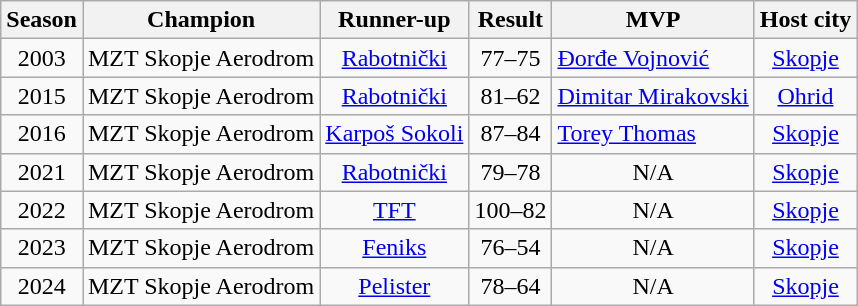<table class="wikitable" style="border-collapse:collapse; text-align:left">
<tr style="background:#f0f6fa;">
<th>Season</th>
<th>Champion</th>
<th>Runner-up</th>
<th>Result</th>
<th>MVP</th>
<th>Host city</th>
</tr>
<tr>
<td align="center">2003</td>
<td align="center">MZT Skopje Aerodrom</td>
<td align="center"><a href='#'>Rabotnički</a></td>
<td align="center">77–75</td>
<td align="left"> <a href='#'>Đorđe Vojnović</a></td>
<td align="center"><a href='#'>Skopje</a></td>
</tr>
<tr>
<td align="center">2015</td>
<td align="center">MZT Skopje Aerodrom</td>
<td align="center"><a href='#'>Rabotnički</a></td>
<td align="center">81–62</td>
<td align="left"> <a href='#'>Dimitar Mirakovski</a></td>
<td align="center"><a href='#'>Ohrid</a></td>
</tr>
<tr>
<td align="center">2016</td>
<td align="center">MZT Skopje Aerodrom</td>
<td align="center"><a href='#'>Karpoš Sokoli</a></td>
<td align="center">87–84</td>
<td align="left"> <a href='#'>Torey Thomas</a></td>
<td align="center"><a href='#'>Skopje</a></td>
</tr>
<tr>
<td align="center">2021</td>
<td align="center">MZT Skopje Aerodrom</td>
<td align="center"><a href='#'>Rabotnički</a></td>
<td align="center">79–78</td>
<td align="center">N/A</td>
<td align="center"><a href='#'>Skopje</a></td>
</tr>
<tr>
<td align="center">2022</td>
<td align="center">MZT Skopje Aerodrom</td>
<td align="center"><a href='#'>TFT</a></td>
<td align="center">100–82</td>
<td align="center">N/A</td>
<td align="center"><a href='#'>Skopje</a></td>
</tr>
<tr>
<td align="center">2023</td>
<td align="center">MZT Skopje Aerodrom</td>
<td align="center"><a href='#'>Feniks</a></td>
<td align="center">76–54</td>
<td align="center">N/A</td>
<td align="center"><a href='#'>Skopje</a></td>
</tr>
<tr>
<td align="center">2024</td>
<td align="center">MZT Skopje Aerodrom</td>
<td align="center"><a href='#'>Pelister</a></td>
<td align="center">78–64</td>
<td align="center">N/A</td>
<td align="center"><a href='#'>Skopje</a></td>
</tr>
</table>
